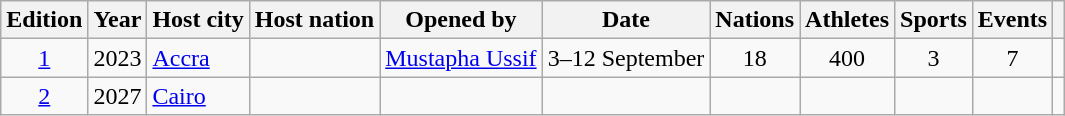<table class="wikitable" style="text-align:center; font-size:100%;">
<tr>
<th>Edition</th>
<th>Year</th>
<th>Host city</th>
<th>Host nation</th>
<th>Opened by</th>
<th>Date</th>
<th>Nations</th>
<th>Athletes</th>
<th>Sports</th>
<th>Events</th>
<th></th>
</tr>
<tr>
<td><a href='#'>1</a></td>
<td>2023</td>
<td align=left><a href='#'>Accra</a></td>
<td align=left></td>
<td><a href='#'>Mustapha Ussif</a></td>
<td>3–12 September</td>
<td>18</td>
<td>400</td>
<td>3</td>
<td>7</td>
<td align=left></td>
</tr>
<tr>
<td><a href='#'>2</a></td>
<td>2027</td>
<td align=left><a href='#'>Cairo</a></td>
<td align=left></td>
<td></td>
<td></td>
<td></td>
<td></td>
<td></td>
<td></td>
<td align=left></td>
</tr>
</table>
